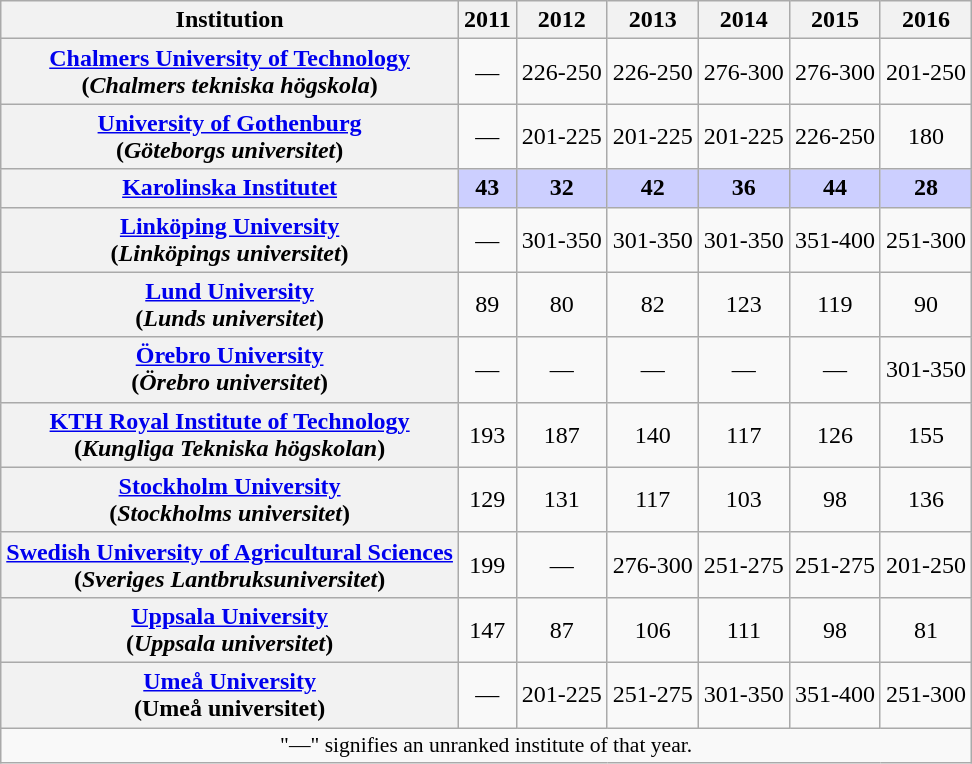<table class="wikitable sortable plainrowheaders" style="text-align:center;">
<tr>
<th scope="col">Institution</th>
<th data-sort-type="number" scope="col">2011</th>
<th data-sort-type="number" scope="col">2012</th>
<th data-sort-type="number" scope="col">2013</th>
<th data-sort-type="number" scope="col">2014</th>
<th data-sort-type="number" scope="col">2015</th>
<th data-sort-type="number" scope="col">2016</th>
</tr>
<tr>
<th scope="row"><a href='#'>Chalmers University of Technology</a><br>(<em>Chalmers tekniska högskola</em>)</th>
<td>—</td>
<td>226-250</td>
<td>226-250</td>
<td>276-300</td>
<td>276-300</td>
<td>201-250</td>
</tr>
<tr>
<th scope="row"><a href='#'>University of Gothenburg</a><br>(<em>Göteborgs universitet</em>)</th>
<td>—</td>
<td>201-225</td>
<td>201-225</td>
<td>201-225</td>
<td>226-250</td>
<td>180</td>
</tr>
<tr>
<th scope="row"><a href='#'>Karolinska Institutet</a></th>
<td bgcolor=cccfff><strong>43</strong></td>
<td bgcolor=cccfff><strong>32</strong></td>
<td bgcolor=cccfff><strong>42</strong></td>
<td bgcolor=cccfff><strong>36</strong></td>
<td bgcolor=cccfff><strong>44</strong></td>
<td bgcolor=cccfff><strong>28</strong></td>
</tr>
<tr>
<th scope="row"><a href='#'>Linköping University</a><br>(<em>Linköpings universitet</em>)</th>
<td>—</td>
<td>301-350</td>
<td>301-350</td>
<td>301-350</td>
<td>351-400</td>
<td>251-300</td>
</tr>
<tr>
<th scope="row"><a href='#'>Lund University</a> <br>(<em>Lunds universitet</em>)</th>
<td>89</td>
<td>80</td>
<td>82</td>
<td>123</td>
<td>119</td>
<td>90</td>
</tr>
<tr>
<th scope="row"><a href='#'>Örebro University</a><br>(<em>Örebro universitet</em>)</th>
<td>—</td>
<td>—</td>
<td>—</td>
<td>—</td>
<td>—</td>
<td>301-350</td>
</tr>
<tr>
<th scope="row"><a href='#'>KTH Royal Institute of Technology</a> <br>(<em>Kungliga Tekniska högskolan</em>)</th>
<td>193</td>
<td>187</td>
<td>140</td>
<td>117</td>
<td>126</td>
<td>155</td>
</tr>
<tr>
<th scope="row"><a href='#'>Stockholm University</a> <br>(<em>Stockholms universitet</em>)</th>
<td>129</td>
<td>131</td>
<td>117</td>
<td>103</td>
<td>98</td>
<td>136</td>
</tr>
<tr>
<th scope="row"><a href='#'>Swedish University of Agricultural Sciences</a><br>(<em>Sveriges Lantbruksuniversitet</em>)</th>
<td>199</td>
<td>—</td>
<td>276-300</td>
<td>251-275</td>
<td>251-275</td>
<td>201-250</td>
</tr>
<tr>
<th scope="row"><a href='#'>Uppsala University</a> <br>(<em>Uppsala universitet</em>)</th>
<td>147</td>
<td>87</td>
<td>106</td>
<td>111</td>
<td>98</td>
<td>81</td>
</tr>
<tr>
<th scope="row"><a href='#'>Umeå University</a><br>(Umeå universitet)</th>
<td>—</td>
<td>201-225</td>
<td>251-275</td>
<td>301-350</td>
<td>351-400</td>
<td>251-300</td>
</tr>
<tr>
<td colspan="7" style="font-size:90%;">"—" signifies an unranked institute of that year.</td>
</tr>
</table>
